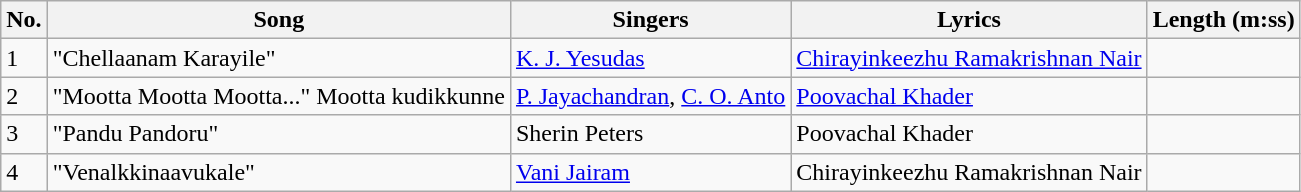<table class="wikitable">
<tr>
<th>No.</th>
<th>Song</th>
<th>Singers</th>
<th>Lyrics</th>
<th>Length (m:ss)</th>
</tr>
<tr>
<td>1</td>
<td>"Chellaanam Karayile"</td>
<td><a href='#'>K. J. Yesudas</a></td>
<td><a href='#'>Chirayinkeezhu Ramakrishnan Nair</a></td>
<td></td>
</tr>
<tr>
<td>2</td>
<td>"Mootta Mootta Mootta..." Mootta kudikkunne</td>
<td><a href='#'>P. Jayachandran</a>, <a href='#'>C. O. Anto</a></td>
<td><a href='#'>Poovachal Khader</a></td>
<td></td>
</tr>
<tr>
<td>3</td>
<td>"Pandu Pandoru"</td>
<td>Sherin Peters</td>
<td>Poovachal Khader</td>
<td></td>
</tr>
<tr>
<td>4</td>
<td>"Venalkkinaavukale"</td>
<td><a href='#'>Vani Jairam</a></td>
<td>Chirayinkeezhu Ramakrishnan Nair</td>
<td></td>
</tr>
</table>
